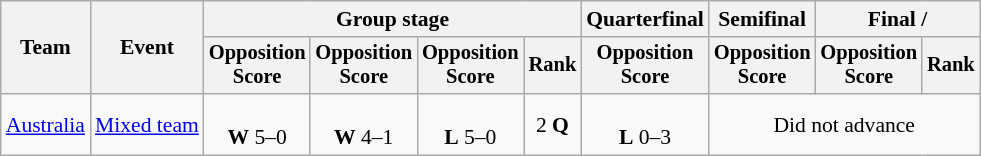<table class=wikitable style=font-size:90%;text-align:center>
<tr>
<th rowspan=2>Team</th>
<th rowspan=2>Event</th>
<th colspan=4>Group stage</th>
<th>Quarterfinal</th>
<th>Semifinal</th>
<th colspan=2>Final / </th>
</tr>
<tr style=font-size:95%>
<th>Opposition<br>Score</th>
<th>Opposition<br>Score</th>
<th>Opposition<br>Score</th>
<th>Rank</th>
<th>Opposition<br>Score</th>
<th>Opposition<br>Score</th>
<th>Opposition<br>Score</th>
<th>Rank</th>
</tr>
<tr>
<td align=left><a href='#'>Australia</a></td>
<td align=left><a href='#'>Mixed team</a></td>
<td><br><strong>W</strong> 5–0</td>
<td><br><strong>W</strong> 4–1</td>
<td><br><strong>L</strong> 5–0</td>
<td>2 <strong>Q</strong></td>
<td><br><strong>L</strong> 0–3</td>
<td colspan=3>Did not advance</td>
</tr>
</table>
